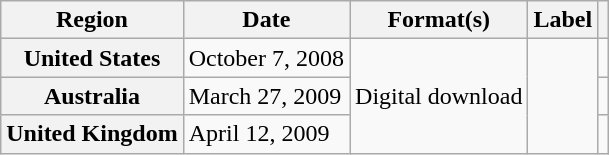<table class="wikitable plainrowheaders">
<tr>
<th scope="col">Region</th>
<th scope="col">Date</th>
<th scope="col">Format(s)</th>
<th scope="col">Label</th>
<th scope="col"></th>
</tr>
<tr>
<th scope="row">United States</th>
<td>October 7, 2008</td>
<td rowspan="3">Digital download</td>
<td rowspan="3"></td>
<td></td>
</tr>
<tr>
<th scope="row">Australia</th>
<td>March 27, 2009</td>
<td></td>
</tr>
<tr>
<th scope="row">United Kingdom</th>
<td>April 12, 2009</td>
<td></td>
</tr>
</table>
